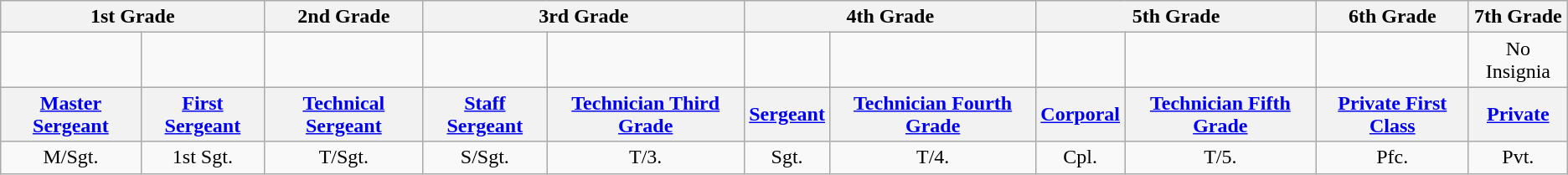<table class="wikitable" style="text-align:center">
<tr>
<th colspan=2>1st Grade</th>
<th>2nd Grade</th>
<th colspan=2>3rd Grade</th>
<th colspan=2>4th Grade</th>
<th colspan=2>5th Grade</th>
<th>6th Grade</th>
<th>7th Grade</th>
</tr>
<tr>
<td></td>
<td></td>
<td></td>
<td></td>
<td></td>
<td></td>
<td></td>
<td></td>
<td></td>
<td></td>
<td>No Insignia</td>
</tr>
<tr>
<th><a href='#'>Master Sergeant</a></th>
<th><a href='#'>First Sergeant</a></th>
<th><a href='#'>Technical Sergeant</a></th>
<th><a href='#'>Staff Sergeant</a></th>
<th><a href='#'>Technician Third Grade</a></th>
<th><a href='#'>Sergeant</a></th>
<th><a href='#'>Technician Fourth Grade</a></th>
<th><a href='#'>Corporal</a></th>
<th><a href='#'>Technician Fifth Grade</a></th>
<th><a href='#'>Private First Class</a></th>
<th><a href='#'>Private</a></th>
</tr>
<tr>
<td>M/Sgt.</td>
<td>1st Sgt.</td>
<td>T/Sgt.</td>
<td>S/Sgt.</td>
<td>T/3.</td>
<td>Sgt.</td>
<td>T/4.</td>
<td>Cpl.</td>
<td>T/5.</td>
<td>Pfc.</td>
<td>Pvt.</td>
</tr>
</table>
